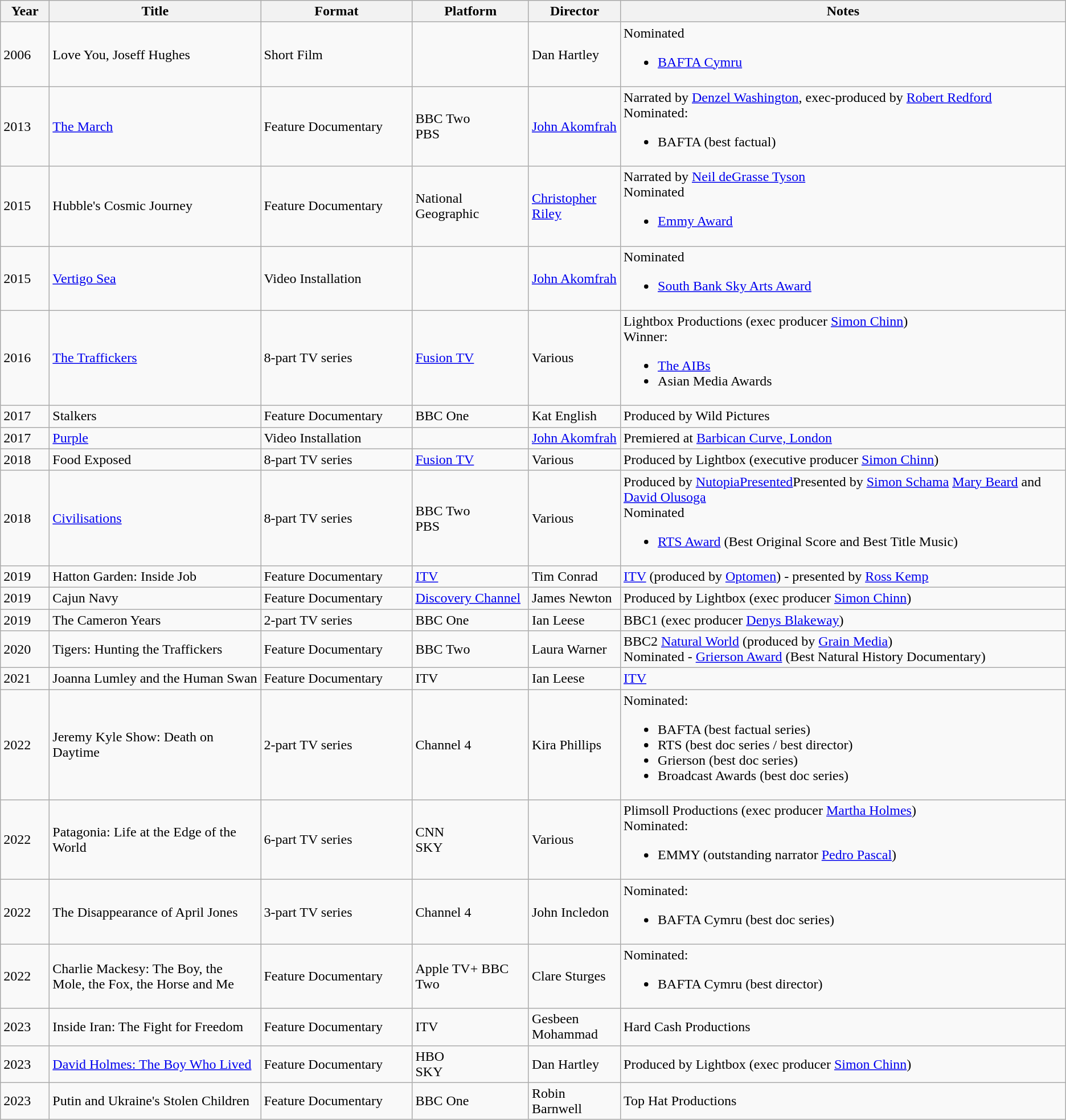<table class="wikitable sortable">
<tr>
<th style="width:50px;">Year</th>
<th style="width:240px;">Title</th>
<th style="width:170px;">Format</th>
<th>Platform</th>
<th style="width:100px;">Director</th>
<th class="unsortable">Notes</th>
</tr>
<tr>
<td>2006</td>
<td>Love You, Joseff Hughes</td>
<td>Short Film</td>
<td></td>
<td>Dan Hartley</td>
<td>Nominated<br><ul><li><a href='#'>BAFTA Cymru</a></li></ul></td>
</tr>
<tr>
<td>2013</td>
<td><a href='#'>The March</a></td>
<td>Feature Documentary</td>
<td>BBC Two<br>PBS</td>
<td><a href='#'>John Akomfrah</a></td>
<td>Narrated by <a href='#'>Denzel Washington</a>, exec-produced by <a href='#'>Robert Redford</a><br>Nominated:<ul><li>BAFTA (best factual)</li></ul></td>
</tr>
<tr>
<td>2015</td>
<td>Hubble's Cosmic Journey</td>
<td>Feature Documentary</td>
<td>National Geographic</td>
<td><a href='#'>Christopher Riley</a></td>
<td>Narrated by <a href='#'>Neil deGrasse Tyson</a><br>Nominated<ul><li><a href='#'>Emmy Award</a></li></ul></td>
</tr>
<tr>
<td>2015</td>
<td><a href='#'>Vertigo Sea</a></td>
<td>Video Installation</td>
<td></td>
<td><a href='#'>John Akomfrah</a></td>
<td>Nominated<br><ul><li><a href='#'>South Bank Sky Arts Award</a></li></ul></td>
</tr>
<tr>
<td>2016</td>
<td><a href='#'>The Traffickers</a></td>
<td>8-part TV series</td>
<td><a href='#'>Fusion TV</a></td>
<td>Various</td>
<td>Lightbox Productions (exec producer <a href='#'>Simon Chinn</a>)<br>Winner:<ul><li><a href='#'>The AIBs</a></li><li>Asian Media Awards</li></ul></td>
</tr>
<tr>
<td>2017</td>
<td>Stalkers</td>
<td>Feature Documentary</td>
<td>BBC One</td>
<td>Kat English</td>
<td>Produced by Wild Pictures</td>
</tr>
<tr>
<td>2017</td>
<td><a href='#'>Purple</a></td>
<td>Video Installation</td>
<td></td>
<td><a href='#'>John Akomfrah</a></td>
<td>Premiered at <a href='#'>Barbican Curve, London</a></td>
</tr>
<tr>
<td>2018</td>
<td>Food Exposed</td>
<td>8-part TV series</td>
<td><a href='#'>Fusion TV</a></td>
<td>Various</td>
<td>Produced by Lightbox (executive producer <a href='#'>Simon Chinn</a>)</td>
</tr>
<tr>
<td>2018</td>
<td><a href='#'>Civilisations</a></td>
<td>8-part TV series</td>
<td>BBC Two<br>PBS</td>
<td>Various</td>
<td>Produced by <a href='#'>NutopiaPresented</a>Presented by <a href='#'>Simon Schama</a> <a href='#'>Mary Beard</a> and <a href='#'>David Olusoga</a><br>Nominated<br><ul><li><a href='#'>RTS Award</a> (Best Original Score and Best Title Music)</li></ul></td>
</tr>
<tr>
<td>2019</td>
<td>Hatton Garden: Inside Job</td>
<td>Feature Documentary</td>
<td><a href='#'>ITV</a></td>
<td>Tim Conrad</td>
<td><a href='#'>ITV</a> (produced by <a href='#'>Optomen</a>) - presented by <a href='#'>Ross Kemp</a></td>
</tr>
<tr>
<td>2019</td>
<td>Cajun Navy</td>
<td>Feature Documentary</td>
<td><a href='#'>Discovery Channel</a></td>
<td>James Newton</td>
<td>Produced by Lightbox (exec producer <a href='#'>Simon Chinn</a>)</td>
</tr>
<tr>
<td>2019</td>
<td>The Cameron Years</td>
<td>2-part TV series</td>
<td>BBC One</td>
<td>Ian Leese</td>
<td>BBC1 (exec producer <a href='#'>Denys Blakeway</a>)</td>
</tr>
<tr>
<td>2020</td>
<td>Tigers: Hunting the Traffickers</td>
<td>Feature Documentary</td>
<td>BBC Two</td>
<td>Laura Warner</td>
<td>BBC2 <a href='#'>Natural World</a> (produced by <a href='#'>Grain Media</a>)<br>Nominated - <a href='#'>Grierson Award</a> (Best Natural History Documentary)</td>
</tr>
<tr>
<td>2021</td>
<td>Joanna Lumley and the Human Swan</td>
<td>Feature Documentary</td>
<td>ITV</td>
<td>Ian Leese</td>
<td><a href='#'>ITV</a></td>
</tr>
<tr>
<td>2022</td>
<td>Jeremy Kyle Show: Death on Daytime</td>
<td>2-part TV series</td>
<td>Channel 4</td>
<td>Kira Phillips</td>
<td>Nominated:<br><ul><li>BAFTA (best factual series)</li><li>RTS (best doc series / best director)</li><li>Grierson (best doc series)</li><li>Broadcast Awards (best doc series)</li></ul></td>
</tr>
<tr>
<td>2022</td>
<td>Patagonia: Life at the Edge of the World</td>
<td>6-part TV series</td>
<td>CNN<br>SKY</td>
<td>Various</td>
<td>Plimsoll Productions (exec producer <a href='#'>Martha Holmes</a>)<br>Nominated:<ul><li>EMMY (outstanding narrator <a href='#'>Pedro Pascal</a>)</li></ul></td>
</tr>
<tr>
<td>2022</td>
<td>The Disappearance of April Jones</td>
<td>3-part TV series</td>
<td>Channel 4</td>
<td>John Incledon</td>
<td>Nominated:<br><ul><li>BAFTA Cymru (best doc series)</li></ul></td>
</tr>
<tr>
<td>2022</td>
<td>Charlie Mackesy: The Boy, the Mole, the Fox, the Horse and Me</td>
<td>Feature Documentary</td>
<td>Apple TV+ BBC Two</td>
<td>Clare Sturges</td>
<td>Nominated:<br><ul><li>BAFTA Cymru (best director)</li></ul></td>
</tr>
<tr>
<td>2023</td>
<td>Inside Iran: The Fight for Freedom</td>
<td>Feature Documentary</td>
<td>ITV</td>
<td>Gesbeen Mohammad</td>
<td>Hard Cash Productions</td>
</tr>
<tr>
<td>2023</td>
<td><a href='#'>David Holmes: The Boy Who Lived</a></td>
<td>Feature Documentary</td>
<td>HBO<br>SKY</td>
<td>Dan Hartley</td>
<td>Produced by Lightbox (exec producer <a href='#'>Simon Chinn</a>)</td>
</tr>
<tr>
<td>2023</td>
<td>Putin and Ukraine's Stolen Children</td>
<td>Feature Documentary</td>
<td>BBC One</td>
<td>Robin Barnwell</td>
<td>Top Hat Productions</td>
</tr>
</table>
